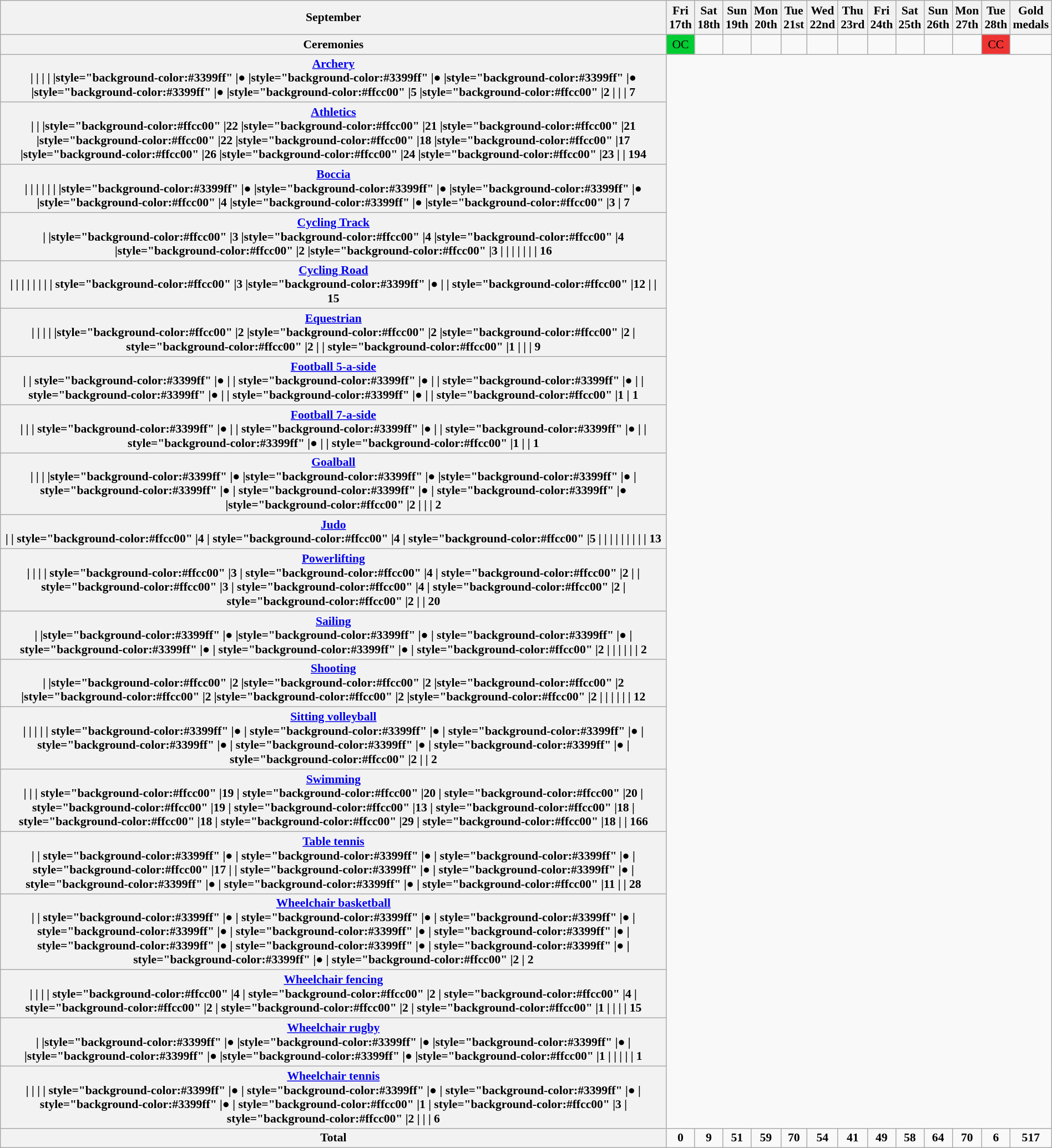<table class="wikitable plainrowheaders" style="text-align:center; margin:0.5em auto; font-size:90%;">
<tr>
<th scope="col">September</th>
<th scope="col">Fri<br>17th</th>
<th scope="col">Sat<br>18th</th>
<th scope="col">Sun<br>19th</th>
<th scope="col">Mon<br>20th</th>
<th scope="col">Tue<br>21st</th>
<th scope="col">Wed<br>22nd</th>
<th scope="col">Thu<br>23rd</th>
<th scope="col">Fri<br>24th</th>
<th scope="col">Sat<br>25th</th>
<th scope="col">Sun<br>26th</th>
<th scope="col">Mon<br>27th</th>
<th scope="col">Tue<br>28th</th>
<th scope="col">Gold<br>medals</th>
</tr>
<tr>
<th scope="row">Ceremonies</th>
<td style="background-color:#00cc33">OC</td>
<td></td>
<td></td>
<td></td>
<td></td>
<td></td>
<td></td>
<td></td>
<td></td>
<td></td>
<td></td>
<td style="background-color:#ee3333">CC</td>
<td></td>
</tr>
<tr>
<th scope="row"><a href='#'>Archery</a><br>|
|
| 
| 
|style="background-color:#3399ff" |●
|style="background-color:#3399ff" |●
|style="background-color:#3399ff" |● 
|style="background-color:#3399ff" |● 
|style="background-color:#ffcc00" |5
|style="background-color:#ffcc00" |2
|
|
| 7</th>
</tr>
<tr>
<th scope="row"><a href='#'>Athletics</a><br>|
|
|style="background-color:#ffcc00" |22
|style="background-color:#ffcc00" |21
|style="background-color:#ffcc00" |21
|style="background-color:#ffcc00" |22
|style="background-color:#ffcc00" |18
|style="background-color:#ffcc00" |17
|style="background-color:#ffcc00" |26
|style="background-color:#ffcc00" |24
|style="background-color:#ffcc00" |23
|
| 194</th>
</tr>
<tr>
<th scope="row"><a href='#'>Boccia</a><br>|
|
|
|
|
|
|style="background-color:#3399ff" |●
|style="background-color:#3399ff" |●
|style="background-color:#3399ff" |●
|style="background-color:#ffcc00" |4
|style="background-color:#3399ff" |●
|style="background-color:#ffcc00" |3
| 7</th>
</tr>
<tr>
<th scope="row"><a href='#'>Cycling Track</a><br>|
|style="background-color:#ffcc00" |3
|style="background-color:#ffcc00" |4
|style="background-color:#ffcc00" |4
|style="background-color:#ffcc00" |2
|style="background-color:#ffcc00" |3
|
| 
| 
| 
| 
| 
| 16</th>
</tr>
<tr>
<th scope="row"><a href='#'>Cycling Road</a><br>|
|
|
|
|
|
|
| style="background-color:#ffcc00" |3
|style="background-color:#3399ff" |●
| 
| style="background-color:#ffcc00" |12
| 
| 15</th>
</tr>
<tr>
<th scope="row"><a href='#'>Equestrian</a><br>|
|
|
|
|style="background-color:#ffcc00" |2
|style="background-color:#ffcc00" |2
|style="background-color:#ffcc00" |2
| style="background-color:#ffcc00" |2
| 
| style="background-color:#ffcc00" |1
| 
| 
| 9</th>
</tr>
<tr>
<th scope="row"><a href='#'>Football 5-a-side</a><br>|
| style="background-color:#3399ff" |●
|
| style="background-color:#3399ff" |●
| 
| style="background-color:#3399ff" |●
| 
| style="background-color:#3399ff" |●
| 
| style="background-color:#3399ff" |●
|
| style="background-color:#ffcc00" |1
| 1</th>
</tr>
<tr>
<th scope="row"><a href='#'>Football 7-a-side</a><br>|
|
| style="background-color:#3399ff" |●
|
| style="background-color:#3399ff" |●
|
| style="background-color:#3399ff" |●
|
| style="background-color:#3399ff" |●
|
|  style="background-color:#ffcc00" |1
|
| 1</th>
</tr>
<tr>
<th scope="row"><a href='#'>Goalball</a><br>|
|
|
|style="background-color:#3399ff" |●
|style="background-color:#3399ff" |●
|style="background-color:#3399ff" |●
| style="background-color:#3399ff" |●
| style="background-color:#3399ff" |●
| style="background-color:#3399ff" |●
|style="background-color:#ffcc00" |2
|
| 
| 2</th>
</tr>
<tr>
<th scope="row"><a href='#'>Judo</a><br>|
| style="background-color:#ffcc00" |4
| style="background-color:#ffcc00" |4
| style="background-color:#ffcc00" |5
| 
|
|
|
|
|
|
|
| 13</th>
</tr>
<tr>
<th scope="row"><a href='#'>Powerlifting</a><br>|
|
|
| style="background-color:#ffcc00" |3
| style="background-color:#ffcc00" |4
| style="background-color:#ffcc00" |2
|
| style="background-color:#ffcc00" |3
| style="background-color:#ffcc00" |4
| style="background-color:#ffcc00" |2
| style="background-color:#ffcc00" |2
|  
| 20</th>
</tr>
<tr>
<th scope="row"><a href='#'>Sailing</a><br>|
|style="background-color:#3399ff" |●
|style="background-color:#3399ff" |●
| style="background-color:#3399ff" |●
| style="background-color:#3399ff" |●
| style="background-color:#3399ff" |●
| style="background-color:#ffcc00" |2
| 
| 
| 
| 
|
| 2</th>
</tr>
<tr>
<th scope="row"><a href='#'>Shooting</a><br>|
|style="background-color:#ffcc00" |2
|style="background-color:#ffcc00" |2
|style="background-color:#ffcc00" |2
|style="background-color:#ffcc00" |2
|style="background-color:#ffcc00" |2
|style="background-color:#ffcc00" |2
| 
| 
| 
| 
|
| 12</th>
</tr>
<tr>
<th scope="row"><a href='#'>Sitting volleyball</a><br>|
|
|
| 
| style="background-color:#3399ff" |●
| style="background-color:#3399ff" |●
| style="background-color:#3399ff" |●
| style="background-color:#3399ff" |●
| style="background-color:#3399ff" |●
| style="background-color:#3399ff" |●
| style="background-color:#ffcc00" |2
| 
| 2</th>
</tr>
<tr>
<th scope="row"><a href='#'>Swimming</a><br>|
|
| style="background-color:#ffcc00" |19  
| style="background-color:#ffcc00" |20  
| style="background-color:#ffcc00" |20 
| style="background-color:#ffcc00" |19  
| style="background-color:#ffcc00" |13  
| style="background-color:#ffcc00" |18  
| style="background-color:#ffcc00" |18 
| style="background-color:#ffcc00" |29  
| style="background-color:#ffcc00" |18  
|
| 166</th>
</tr>
<tr>
<th scope="row"><a href='#'>Table tennis</a><br>|
| style="background-color:#3399ff" |●
| style="background-color:#3399ff" |●
| style="background-color:#3399ff" |●
| style="background-color:#ffcc00" |17
| 
| style="background-color:#3399ff" |●
| style="background-color:#3399ff" |●
| style="background-color:#3399ff" |●
| style="background-color:#3399ff" |●
| style="background-color:#ffcc00" |11
|
| 28</th>
</tr>
<tr>
<th scope="row"><a href='#'>Wheelchair basketball</a><br>|
| style="background-color:#3399ff" |●
| style="background-color:#3399ff" |●
| style="background-color:#3399ff" |●
| style="background-color:#3399ff" |●
| style="background-color:#3399ff" |●
| style="background-color:#3399ff" |●
| style="background-color:#3399ff" |●
| style="background-color:#3399ff" |●
| style="background-color:#3399ff" |●
| style="background-color:#3399ff" |●
| style="background-color:#ffcc00" |2
| 2</th>
</tr>
<tr>
<th scope="row"><a href='#'>Wheelchair fencing</a><br>|
|
|
| style="background-color:#ffcc00" |4
| style="background-color:#ffcc00" |2
| style="background-color:#ffcc00" |4
| style="background-color:#ffcc00" |2
| style="background-color:#ffcc00" |2
| style="background-color:#ffcc00" |1
|
|
|
| 15</th>
</tr>
<tr>
<th scope="row"><a href='#'>Wheelchair rugby</a><br>|
|style="background-color:#3399ff" |●
|style="background-color:#3399ff" |●
|style="background-color:#3399ff" |●
|
|style="background-color:#3399ff" |●
|style="background-color:#3399ff" |●
|style="background-color:#ffcc00" |1
| 
| 
| 
| 
| 1</th>
</tr>
<tr>
<th scope="row"><a href='#'>Wheelchair tennis</a><br>|
|
|
| style="background-color:#3399ff" |●
| style="background-color:#3399ff" |●
| style="background-color:#3399ff" |●
| style="background-color:#3399ff" |●
| style="background-color:#ffcc00" |1
| style="background-color:#ffcc00" |3
| style="background-color:#ffcc00" |2
| 
| 
| 6</th>
</tr>
<tr style="font-weight:bold">
<th scope="row"><strong>Total</strong></th>
<td 0>0</td>
<td>9</td>
<td>51</td>
<td>59</td>
<td>70</td>
<td>54</td>
<td>41</td>
<td>49</td>
<td>58</td>
<td>64</td>
<td>70</td>
<td>6</td>
<td>517</td>
</tr>
</table>
